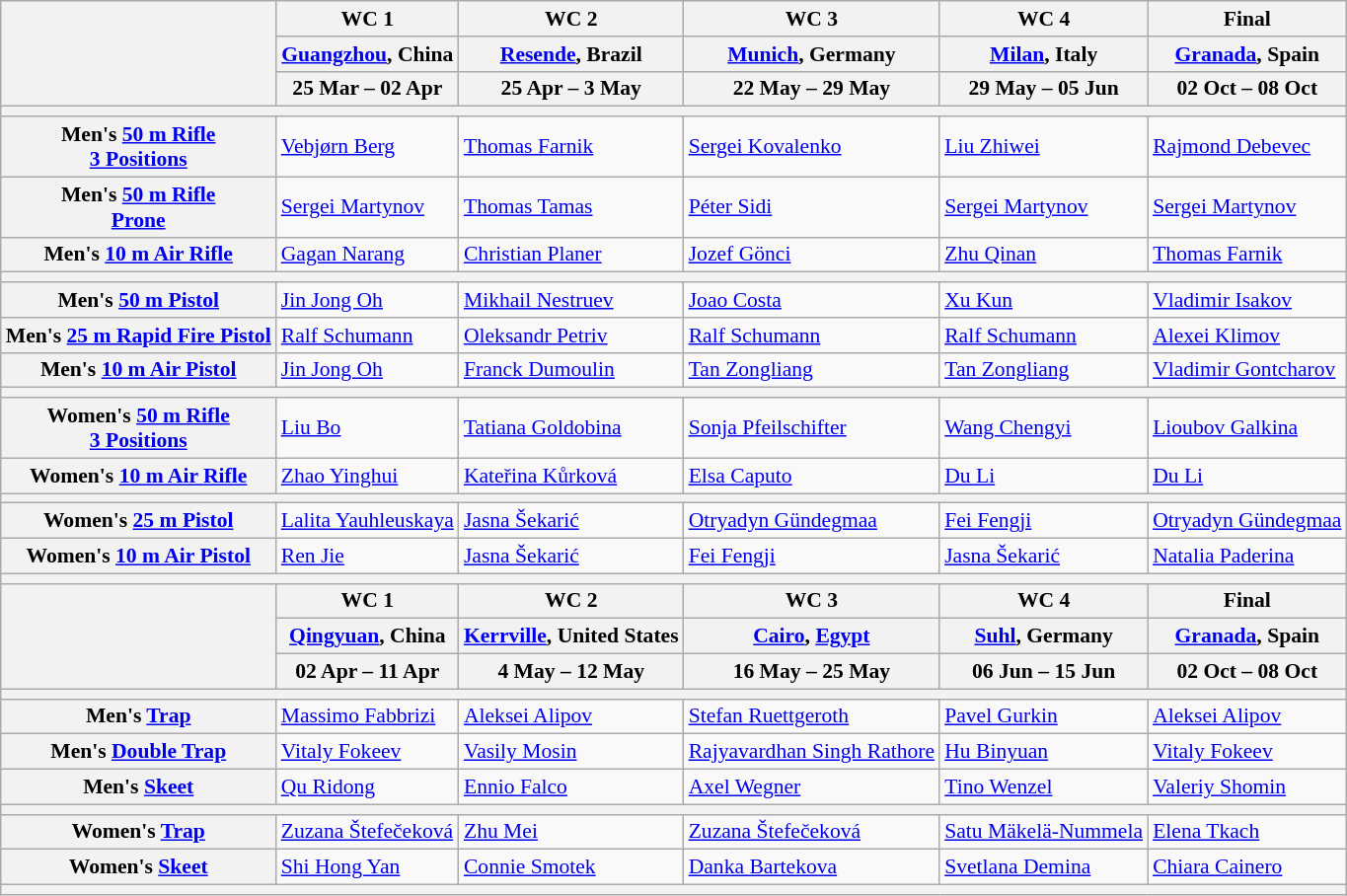<table class=wikitable style="font-size:90%">
<tr>
<th rowspan=3></th>
<th>WC 1</th>
<th>WC 2</th>
<th>WC 3</th>
<th>WC 4</th>
<th>Final</th>
</tr>
<tr>
<th><a href='#'>Guangzhou</a>, China</th>
<th><a href='#'>Resende</a>, Brazil</th>
<th><a href='#'>Munich</a>, Germany</th>
<th><a href='#'>Milan</a>, Italy</th>
<th><a href='#'>Granada</a>, Spain</th>
</tr>
<tr>
<th>25 Mar – 02 Apr</th>
<th>25 Apr – 3 May</th>
<th>22 May – 29 May</th>
<th>29 May – 05 Jun</th>
<th>02 Oct – 08 Oct</th>
</tr>
<tr>
<th colspan=6></th>
</tr>
<tr>
<th>Men's <a href='#'>50 m Rifle</a><br><a href='#'>3 Positions</a></th>
<td><a href='#'>Vebjørn Berg</a><br></td>
<td><a href='#'>Thomas Farnik</a><br></td>
<td><a href='#'>Sergei Kovalenko</a><br></td>
<td><a href='#'>Liu Zhiwei</a><br></td>
<td><a href='#'>Rajmond Debevec</a><br></td>
</tr>
<tr>
<th>Men's <a href='#'>50 m Rifle</a><br><a href='#'>Prone</a></th>
<td><a href='#'>Sergei Martynov</a><br></td>
<td><a href='#'>Thomas Tamas</a><br></td>
<td><a href='#'>Péter Sidi</a><br></td>
<td><a href='#'>Sergei Martynov</a><br></td>
<td><a href='#'>Sergei Martynov</a><br></td>
</tr>
<tr>
<th>Men's <a href='#'>10 m Air Rifle</a></th>
<td><a href='#'>Gagan Narang</a><br></td>
<td><a href='#'>Christian Planer</a><br></td>
<td><a href='#'>Jozef Gönci</a><br></td>
<td><a href='#'>Zhu Qinan</a><br></td>
<td><a href='#'>Thomas Farnik</a><br></td>
</tr>
<tr>
<th colspan=6></th>
</tr>
<tr>
<th>Men's <a href='#'>50 m Pistol</a></th>
<td><a href='#'>Jin Jong Oh</a><br></td>
<td><a href='#'>Mikhail Nestruev</a><br></td>
<td><a href='#'>Joao Costa</a><br></td>
<td><a href='#'>Xu Kun</a><br></td>
<td><a href='#'>Vladimir Isakov</a><br></td>
</tr>
<tr>
<th>Men's <a href='#'>25 m Rapid Fire Pistol</a></th>
<td><a href='#'>Ralf Schumann</a><br></td>
<td><a href='#'>Oleksandr Petriv</a><br></td>
<td><a href='#'>Ralf Schumann</a><br></td>
<td><a href='#'>Ralf Schumann</a><br></td>
<td><a href='#'>Alexei Klimov</a><br></td>
</tr>
<tr>
<th>Men's <a href='#'>10 m Air Pistol</a></th>
<td><a href='#'>Jin Jong Oh</a><br></td>
<td><a href='#'>Franck Dumoulin</a><br></td>
<td><a href='#'>Tan Zongliang</a><br></td>
<td><a href='#'>Tan Zongliang</a><br></td>
<td><a href='#'>Vladimir Gontcharov</a><br></td>
</tr>
<tr>
<th colspan=6></th>
</tr>
<tr>
<th>Women's <a href='#'>50 m Rifle</a><br><a href='#'>3 Positions</a></th>
<td><a href='#'>Liu Bo</a><br></td>
<td><a href='#'>Tatiana Goldobina</a><br></td>
<td><a href='#'>Sonja Pfeilschifter</a><br></td>
<td><a href='#'>Wang Chengyi</a><br></td>
<td><a href='#'>Lioubov Galkina</a><br></td>
</tr>
<tr>
<th>Women's <a href='#'>10 m Air Rifle</a></th>
<td><a href='#'>Zhao Yinghui</a><br></td>
<td><a href='#'>Kateřina Kůrková</a><br></td>
<td><a href='#'>Elsa Caputo</a><br></td>
<td><a href='#'>Du Li</a><br></td>
<td><a href='#'>Du Li</a><br></td>
</tr>
<tr>
<th colspan=6></th>
</tr>
<tr>
<th>Women's <a href='#'>25 m Pistol</a></th>
<td><a href='#'>Lalita Yauhleuskaya</a><br></td>
<td><a href='#'>Jasna Šekarić</a><br></td>
<td><a href='#'>Otryadyn Gündegmaa</a><br></td>
<td><a href='#'>Fei Fengji</a><br></td>
<td><a href='#'>Otryadyn Gündegmaa</a><br></td>
</tr>
<tr>
<th>Women's <a href='#'>10 m Air Pistol</a></th>
<td><a href='#'>Ren Jie</a><br></td>
<td><a href='#'>Jasna Šekarić</a><br></td>
<td><a href='#'>Fei Fengji</a><br></td>
<td><a href='#'>Jasna Šekarić</a><br></td>
<td><a href='#'>Natalia Paderina</a><br></td>
</tr>
<tr>
<th colspan=6></th>
</tr>
<tr>
<th rowspan=3></th>
<th>WC 1</th>
<th>WC 2</th>
<th>WC 3</th>
<th>WC 4</th>
<th>Final</th>
</tr>
<tr>
<th><a href='#'>Qingyuan</a>, China</th>
<th><a href='#'>Kerrville</a>, United States</th>
<th><a href='#'>Cairo</a>, <a href='#'>Egypt</a></th>
<th><a href='#'>Suhl</a>, Germany</th>
<th><a href='#'>Granada</a>, Spain</th>
</tr>
<tr>
<th>02 Apr – 11 Apr</th>
<th>4 May – 12 May</th>
<th>16 May – 25 May</th>
<th>06 Jun – 15 Jun</th>
<th>02 Oct – 08 Oct</th>
</tr>
<tr>
<th colspan=6></th>
</tr>
<tr>
<th>Men's <a href='#'>Trap</a></th>
<td><a href='#'>Massimo Fabbrizi</a><br></td>
<td><a href='#'>Aleksei Alipov</a><br></td>
<td><a href='#'>Stefan Ruettgeroth</a><br></td>
<td><a href='#'>Pavel Gurkin</a><br></td>
<td><a href='#'>Aleksei Alipov</a><br></td>
</tr>
<tr>
<th>Men's <a href='#'>Double Trap</a></th>
<td><a href='#'>Vitaly Fokeev</a><br></td>
<td><a href='#'>Vasily Mosin</a><br></td>
<td><a href='#'>Rajyavardhan Singh Rathore</a><br></td>
<td><a href='#'>Hu Binyuan</a><br></td>
<td><a href='#'>Vitaly Fokeev</a><br></td>
</tr>
<tr>
<th>Men's <a href='#'>Skeet</a></th>
<td><a href='#'>Qu Ridong</a><br></td>
<td><a href='#'>Ennio Falco</a><br></td>
<td><a href='#'>Axel Wegner</a><br></td>
<td><a href='#'>Tino Wenzel</a><br></td>
<td><a href='#'>Valeriy Shomin</a><br></td>
</tr>
<tr>
<th colspan=6></th>
</tr>
<tr>
<th>Women's <a href='#'>Trap</a></th>
<td><a href='#'>Zuzana Štefečeková</a><br></td>
<td><a href='#'>Zhu Mei</a><br></td>
<td><a href='#'>Zuzana Štefečeková</a><br></td>
<td><a href='#'>Satu Mäkelä-Nummela</a><br></td>
<td><a href='#'>Elena Tkach</a><br></td>
</tr>
<tr>
<th>Women's <a href='#'>Skeet</a></th>
<td><a href='#'>Shi Hong Yan</a><br></td>
<td><a href='#'>Connie Smotek</a><br></td>
<td><a href='#'>Danka Bartekova</a><br></td>
<td><a href='#'>Svetlana Demina</a><br></td>
<td><a href='#'>Chiara Cainero</a><br></td>
</tr>
<tr>
<th colspan=6></th>
</tr>
</table>
